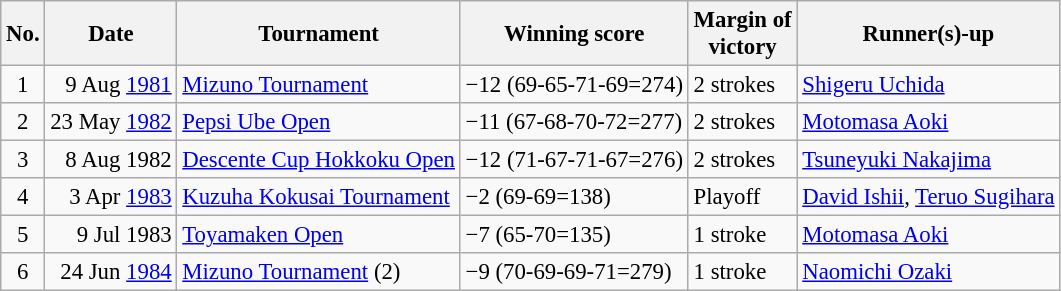<table class="wikitable" style="font-size:95%;">
<tr>
<th>No.</th>
<th>Date</th>
<th>Tournament</th>
<th>Winning score</th>
<th>Margin of<br>victory</th>
<th>Runner(s)-up</th>
</tr>
<tr>
<td align=center>1</td>
<td align=right>9 Aug <a href='#'>1981</a></td>
<td><a href='#'>Mizuno Tournament</a></td>
<td>−12 (69-65-71-69=274)</td>
<td>2 strokes</td>
<td> <a href='#'>Shigeru Uchida</a></td>
</tr>
<tr>
<td align=center>2</td>
<td align=right>23 May <a href='#'>1982</a></td>
<td><a href='#'>Pepsi Ube Open</a></td>
<td>−11 (67-68-70-72=277)</td>
<td>2 strokes</td>
<td> <a href='#'>Motomasa Aoki</a></td>
</tr>
<tr>
<td align=center>3</td>
<td align=right>8 Aug 1982</td>
<td><a href='#'>Descente Cup Hokkoku Open</a></td>
<td>−12 (71-67-71-67=276)</td>
<td>2 strokes</td>
<td> <a href='#'>Tsuneyuki Nakajima</a></td>
</tr>
<tr>
<td align=center>4</td>
<td align=right>3 Apr <a href='#'>1983</a></td>
<td><a href='#'>Kuzuha Kokusai Tournament</a></td>
<td>−2 (69-69=138)</td>
<td>Playoff</td>
<td> <a href='#'>David Ishii</a>,  <a href='#'>Teruo Sugihara</a></td>
</tr>
<tr>
<td align=center>5</td>
<td align=right>9 Jul 1983</td>
<td><a href='#'>Toyamaken Open</a></td>
<td>−7 (65-70=135)</td>
<td>1 stroke</td>
<td> <a href='#'>Motomasa Aoki</a></td>
</tr>
<tr>
<td align=center>6</td>
<td align=right>24 Jun <a href='#'>1984</a></td>
<td><a href='#'>Mizuno Tournament</a> (2)</td>
<td>−9 (70-69-69-71=279)</td>
<td>1 stroke</td>
<td> <a href='#'>Naomichi Ozaki</a></td>
</tr>
</table>
